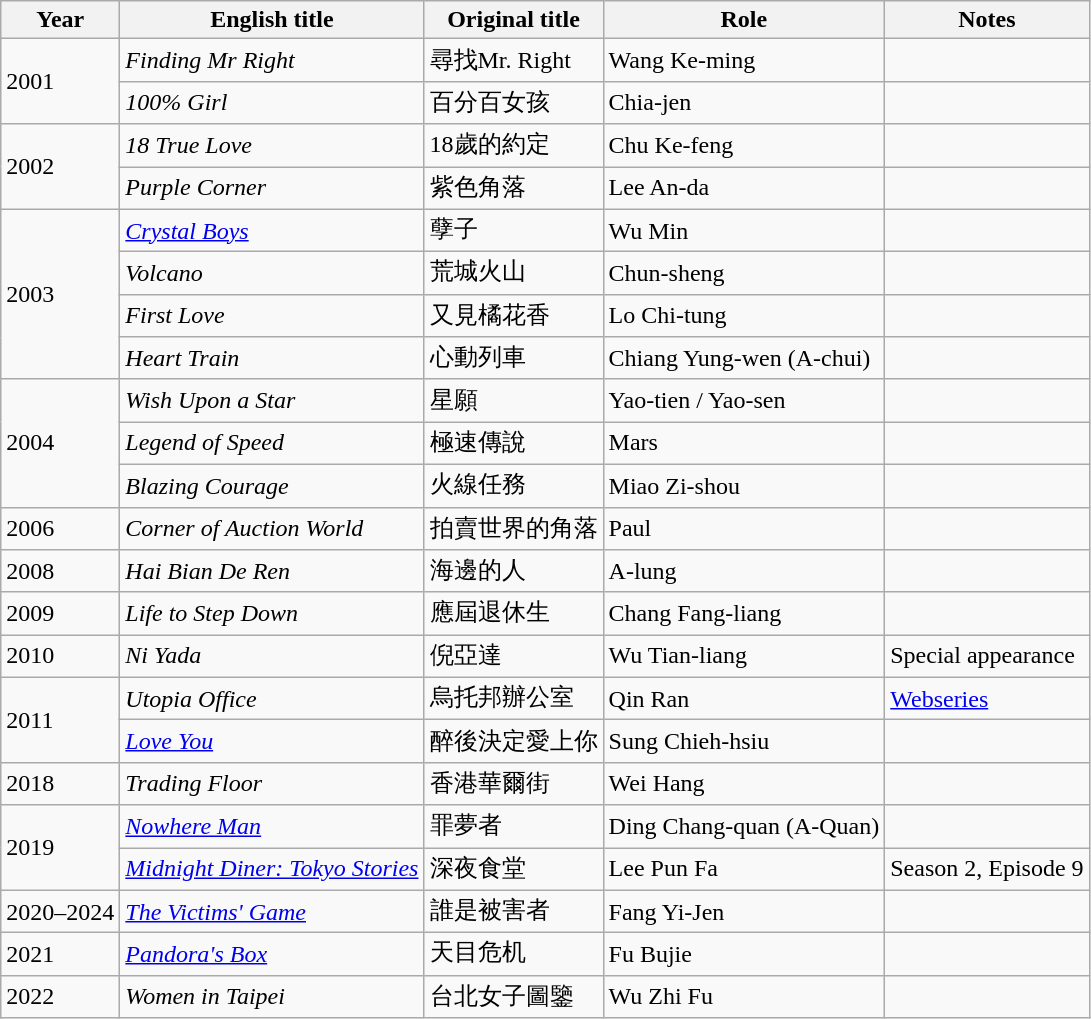<table class="wikitable sortable">
<tr>
<th>Year</th>
<th>English title</th>
<th>Original title</th>
<th>Role</th>
<th class="unsortable">Notes</th>
</tr>
<tr>
<td rowspan="2">2001</td>
<td><em>Finding Mr Right</em></td>
<td>尋找Mr. Right</td>
<td>Wang Ke-ming</td>
<td></td>
</tr>
<tr>
<td><em>100% Girl</em></td>
<td>百分百女孩</td>
<td>Chia-jen</td>
<td></td>
</tr>
<tr>
<td rowspan="2">2002</td>
<td><em>18 True Love</em></td>
<td>18歲的約定</td>
<td>Chu Ke-feng</td>
<td></td>
</tr>
<tr>
<td><em>Purple Corner</em></td>
<td>紫色角落</td>
<td>Lee An-da</td>
<td></td>
</tr>
<tr>
<td rowspan="4">2003</td>
<td><em><a href='#'>Crystal Boys</a></em></td>
<td>孽子</td>
<td>Wu Min</td>
<td></td>
</tr>
<tr>
<td><em>Volcano</em></td>
<td>荒城火山</td>
<td>Chun-sheng</td>
<td></td>
</tr>
<tr>
<td><em>First Love</em></td>
<td>又見橘花香</td>
<td>Lo Chi-tung</td>
<td></td>
</tr>
<tr>
<td><em>Heart Train</em></td>
<td>心動列車</td>
<td>Chiang Yung-wen (A-chui)</td>
<td></td>
</tr>
<tr>
<td rowspan="3">2004</td>
<td><em>Wish Upon a Star</em></td>
<td>星願</td>
<td>Yao-tien / Yao-sen</td>
<td></td>
</tr>
<tr>
<td><em>Legend of Speed</em></td>
<td>極速傳說</td>
<td>Mars</td>
<td></td>
</tr>
<tr>
<td><em>Blazing Courage </em></td>
<td>火線任務</td>
<td>Miao Zi-shou</td>
<td></td>
</tr>
<tr>
<td>2006</td>
<td><em>Corner of Auction World</em></td>
<td>拍賣世界的角落</td>
<td>Paul</td>
<td></td>
</tr>
<tr>
<td>2008</td>
<td><em>Hai Bian De Ren</em></td>
<td>海邊的人</td>
<td>A-lung</td>
<td></td>
</tr>
<tr>
<td>2009</td>
<td><em>Life to Step Down</em></td>
<td>應屆退休生</td>
<td>Chang Fang-liang</td>
<td></td>
</tr>
<tr>
<td>2010</td>
<td><em>Ni Yada</em></td>
<td>倪亞達</td>
<td>Wu Tian-liang</td>
<td>Special appearance</td>
</tr>
<tr>
<td rowspan="2">2011</td>
<td><em>Utopia Office</em></td>
<td>烏托邦辦公室</td>
<td>Qin Ran</td>
<td><a href='#'>Webseries</a></td>
</tr>
<tr>
<td><em><a href='#'>Love You</a></em></td>
<td>醉後決定愛上你</td>
<td>Sung Chieh-hsiu</td>
<td></td>
</tr>
<tr>
<td>2018</td>
<td><em>Trading Floor</em></td>
<td>香港華爾街</td>
<td>Wei Hang</td>
<td></td>
</tr>
<tr>
<td rowspan="2">2019</td>
<td><em><a href='#'>Nowhere Man</a></em></td>
<td>罪夢者</td>
<td>Ding Chang-quan (A-Quan)</td>
<td></td>
</tr>
<tr>
<td><em><a href='#'>Midnight Diner: Tokyo Stories</a></em></td>
<td>深夜食堂</td>
<td>Lee Pun Fa</td>
<td>Season 2, Episode 9</td>
</tr>
<tr>
<td>2020–2024</td>
<td><em><a href='#'>The Victims' Game</a></em></td>
<td>誰是被害者</td>
<td>Fang Yi-Jen</td>
<td></td>
</tr>
<tr>
<td>2021</td>
<td><em><a href='#'>Pandora's Box</a></em></td>
<td>天目危机</td>
<td>Fu Bujie</td>
<td></td>
</tr>
<tr>
<td>2022</td>
<td><em>Women in Taipei</em></td>
<td>台北女子圖鑒</td>
<td>Wu Zhi Fu</td>
<td></td>
</tr>
</table>
